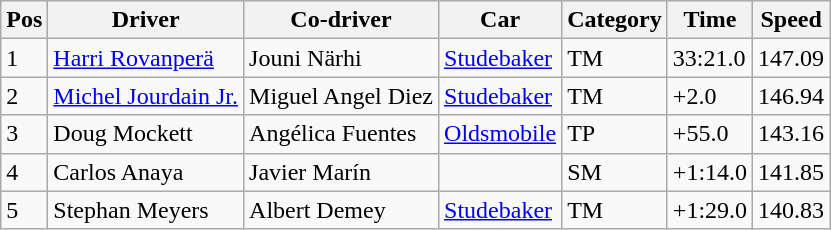<table class="wikitable">
<tr>
<th>Pos</th>
<th>Driver</th>
<th>Co-driver</th>
<th>Car</th>
<th>Category</th>
<th>Time</th>
<th>Speed</th>
</tr>
<tr>
<td>1</td>
<td> <a href='#'>Harri Rovanperä</a></td>
<td> Jouni Närhi</td>
<td><a href='#'>Studebaker</a></td>
<td>TM</td>
<td>33:21.0</td>
<td>147.09</td>
</tr>
<tr>
<td>2</td>
<td> <a href='#'>Michel Jourdain Jr.</a></td>
<td> Miguel Angel Diez</td>
<td><a href='#'>Studebaker</a></td>
<td>TM</td>
<td>+2.0</td>
<td>146.94</td>
</tr>
<tr>
<td>3</td>
<td> Doug Mockett</td>
<td> Angélica Fuentes</td>
<td><a href='#'>Oldsmobile</a></td>
<td>TP</td>
<td>+55.0</td>
<td>143.16</td>
</tr>
<tr>
<td>4</td>
<td> Carlos Anaya</td>
<td> Javier Marín</td>
<td></td>
<td>SM</td>
<td>+1:14.0</td>
<td>141.85</td>
</tr>
<tr>
<td>5</td>
<td> Stephan Meyers</td>
<td> Albert Demey</td>
<td><a href='#'>Studebaker</a></td>
<td>TM</td>
<td>+1:29.0</td>
<td>140.83</td>
</tr>
</table>
